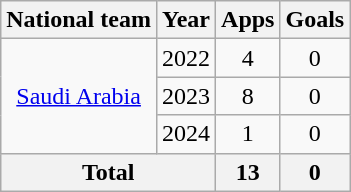<table class="wikitable" style="text-align:center">
<tr>
<th>National team</th>
<th>Year</th>
<th>Apps</th>
<th>Goals</th>
</tr>
<tr>
<td rowspan="3"><a href='#'>Saudi Arabia</a></td>
<td>2022</td>
<td>4</td>
<td>0</td>
</tr>
<tr>
<td>2023</td>
<td>8</td>
<td>0</td>
</tr>
<tr>
<td>2024</td>
<td>1</td>
<td>0</td>
</tr>
<tr>
<th colspan="2">Total</th>
<th>13</th>
<th>0</th>
</tr>
</table>
